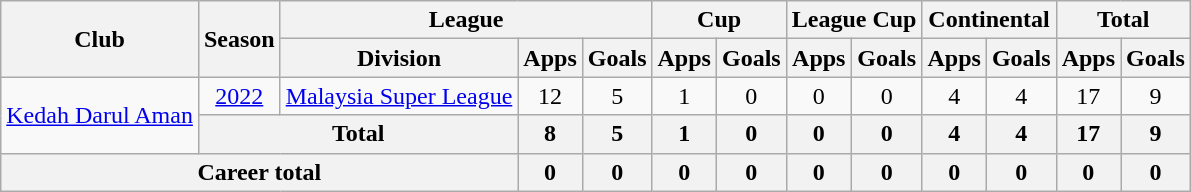<table class="wikitable" style="text-align: center;">
<tr>
<th rowspan="2">Club</th>
<th rowspan="2">Season</th>
<th colspan="3">League</th>
<th colspan="2">Cup</th>
<th colspan="2">League Cup</th>
<th colspan="2">Continental</th>
<th colspan="2">Total</th>
</tr>
<tr>
<th>Division</th>
<th>Apps</th>
<th>Goals</th>
<th>Apps</th>
<th>Goals</th>
<th>Apps</th>
<th>Goals</th>
<th>Apps</th>
<th>Goals</th>
<th>Apps</th>
<th>Goals</th>
</tr>
<tr>
<td rowspan="2" valign="center"><a href='#'>Kedah Darul Aman</a></td>
<td><a href='#'>2022</a></td>
<td><a href='#'>Malaysia Super League</a></td>
<td>12</td>
<td>5</td>
<td>1</td>
<td>0</td>
<td>0</td>
<td>0</td>
<td>4</td>
<td>4</td>
<td>17</td>
<td>9</td>
</tr>
<tr>
<th colspan=2>Total</th>
<th>8</th>
<th>5</th>
<th>1</th>
<th>0</th>
<th>0</th>
<th>0</th>
<th>4</th>
<th>4</th>
<th>17</th>
<th>9</th>
</tr>
<tr>
<th colspan="3">Career total</th>
<th>0</th>
<th>0</th>
<th>0</th>
<th>0</th>
<th>0</th>
<th>0</th>
<th>0</th>
<th>0</th>
<th>0</th>
<th>0</th>
</tr>
</table>
